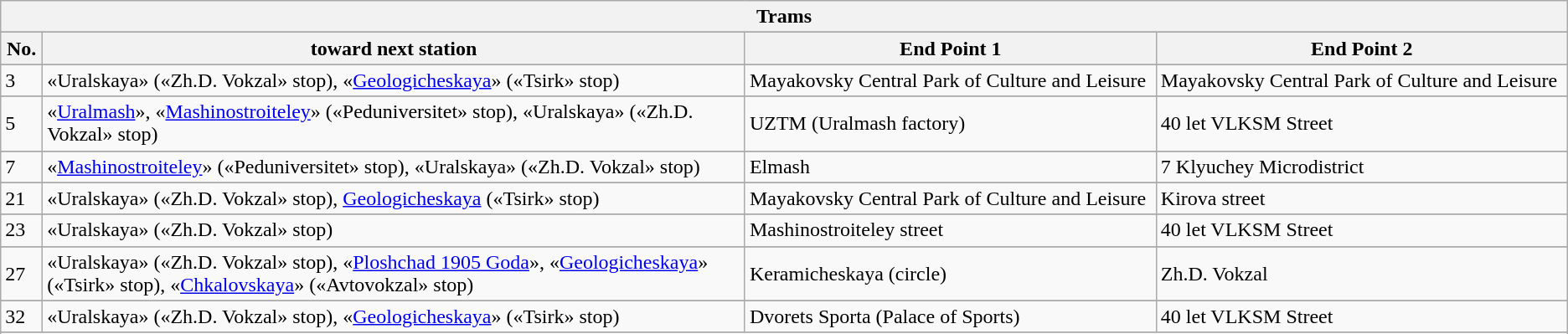<table class="wikitable">
<tr>
<th colspan=4>Trams</th>
</tr>
<tr>
</tr>
<tr ---->
<th width="2%">No.</th>
<th width="41%">toward next station</th>
<th width="24%">End Point 1</th>
<th width="24%">End Point 2</th>
</tr>
<tr>
</tr>
<tr ----align="center">
<td>3</td>
<td>«Uralskaya» («Zh.D. Vokzal» stop), «<a href='#'>Geologicheskaya</a>» («Tsirk» stop)</td>
<td>Mayakovsky Central Park of Culture and Leisure</td>
<td>Mayakovsky Central Park of Culture and Leisure</td>
</tr>
<tr>
</tr>
<tr ----align="center">
<td>5</td>
<td>«<a href='#'>Uralmash</a>», «<a href='#'>Mashinostroiteley</a>» («Peduniversitet» stop), «Uralskaya» («Zh.D. Vokzal» stop)</td>
<td>UZTM (Uralmash factory)</td>
<td>40 let VLKSM Street</td>
</tr>
<tr>
</tr>
<tr ----align="center">
<td>7</td>
<td>«<a href='#'>Mashinostroiteley</a>» («Peduniversitet» stop), «Uralskaya» («Zh.D. Vokzal» stop)</td>
<td>Elmash</td>
<td>7 Klyuchey Microdistrict</td>
</tr>
<tr>
</tr>
<tr ----align="center">
<td>21</td>
<td>«Uralskaya» («Zh.D. Vokzal» stop), <a href='#'>Geologicheskaya</a> («Tsirk» stop)</td>
<td>Mayakovsky Central Park of Culture and Leisure</td>
<td>Kirova street</td>
</tr>
<tr>
</tr>
<tr ----align="center">
<td>23</td>
<td>«Uralskaya» («Zh.D. Vokzal» stop)</td>
<td>Mashinostroiteley street</td>
<td>40 let VLKSM Street</td>
</tr>
<tr>
</tr>
<tr ----align="center">
<td>27</td>
<td>«Uralskaya» («Zh.D. Vokzal» stop), «<a href='#'>Ploshchad 1905 Goda</a>», «<a href='#'>Geologicheskaya</a>» («Tsirk» stop), «<a href='#'>Chkalovskaya</a>» («Avtovokzal» stop)</td>
<td>Keramicheskaya (circle)</td>
<td>Zh.D. Vokzal</td>
</tr>
<tr>
</tr>
<tr ----align="center">
<td>32</td>
<td>«Uralskaya» («Zh.D. Vokzal» stop), «<a href='#'>Geologicheskaya</a>» («Tsirk» stop)</td>
<td>Dvorets Sporta (Palace of Sports)</td>
<td>40 let VLKSM Street</td>
</tr>
<tr>
</tr>
<tr>
</tr>
</table>
